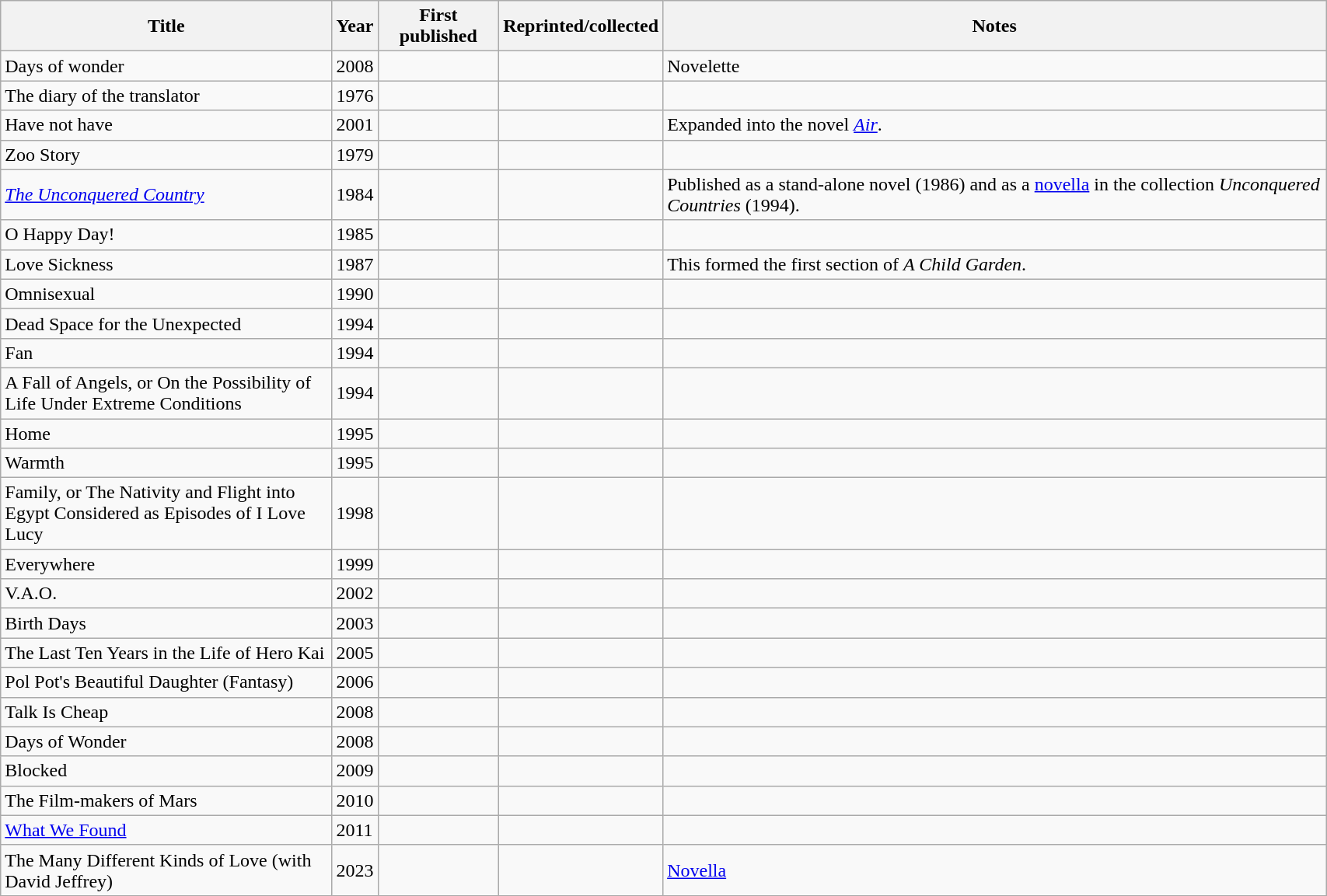<table class='wikitable sortable' width='90%'>
<tr>
<th width=25%>Title</th>
<th>Year</th>
<th>First published</th>
<th>Reprinted/collected</th>
<th>Notes</th>
</tr>
<tr>
<td>Days of wonder</td>
<td>2008</td>
<td></td>
<td></td>
<td>Novelette</td>
</tr>
<tr>
<td>The diary of the translator</td>
<td>1976</td>
<td></td>
<td></td>
<td></td>
</tr>
<tr>
<td>Have not have</td>
<td>2001</td>
<td></td>
<td></td>
<td>Expanded into the novel <em><a href='#'>Air</a></em>.</td>
</tr>
<tr>
<td>Zoo Story</td>
<td>1979</td>
<td></td>
<td></td>
<td></td>
</tr>
<tr>
<td><a href='#'><em>The Unconquered Country</em></a></td>
<td>1984</td>
<td></td>
<td></td>
<td>Published as a stand-alone novel (1986) and as a <a href='#'>novella</a> in the collection <em>Unconquered Countries</em> (1994).</td>
</tr>
<tr>
<td>O Happy Day!</td>
<td>1985</td>
<td></td>
<td></td>
<td></td>
</tr>
<tr>
<td>Love Sickness</td>
<td>1987</td>
<td></td>
<td></td>
<td>This formed the first section of <em>A Child Garden</em>.</td>
</tr>
<tr>
<td>Omnisexual</td>
<td>1990</td>
<td></td>
<td></td>
<td></td>
</tr>
<tr>
<td>Dead Space for the Unexpected</td>
<td>1994</td>
<td></td>
<td></td>
<td></td>
</tr>
<tr>
<td>Fan</td>
<td>1994</td>
<td></td>
<td></td>
<td></td>
</tr>
<tr>
<td>A Fall of Angels, or On the Possibility of Life Under Extreme Conditions</td>
<td>1994</td>
<td></td>
<td></td>
<td></td>
</tr>
<tr>
<td>Home</td>
<td>1995</td>
<td></td>
<td></td>
<td></td>
</tr>
<tr>
<td>Warmth</td>
<td>1995</td>
<td></td>
<td></td>
<td></td>
</tr>
<tr>
<td>Family, or The Nativity and Flight into Egypt Considered as Episodes of I Love Lucy</td>
<td>1998</td>
<td></td>
<td></td>
<td></td>
</tr>
<tr>
<td>Everywhere</td>
<td>1999</td>
<td></td>
<td></td>
<td></td>
</tr>
<tr>
<td>V.A.O.</td>
<td>2002</td>
<td></td>
<td></td>
<td></td>
</tr>
<tr>
<td>Birth Days</td>
<td>2003</td>
<td></td>
<td></td>
<td></td>
</tr>
<tr>
<td>The Last Ten Years in the Life of Hero Kai</td>
<td>2005</td>
<td></td>
<td></td>
<td></td>
</tr>
<tr>
<td>Pol Pot's Beautiful Daughter (Fantasy)</td>
<td>2006</td>
<td></td>
<td></td>
<td></td>
</tr>
<tr>
<td>Talk Is Cheap</td>
<td>2008</td>
<td></td>
<td></td>
<td></td>
</tr>
<tr>
<td>Days of Wonder</td>
<td>2008</td>
<td></td>
<td></td>
<td></td>
</tr>
<tr>
<td>Blocked</td>
<td>2009</td>
<td></td>
<td></td>
<td></td>
</tr>
<tr>
<td>The Film-makers of Mars</td>
<td>2010</td>
<td></td>
<td></td>
<td></td>
</tr>
<tr>
<td><a href='#'>What We Found</a></td>
<td>2011</td>
<td></td>
<td></td>
<td></td>
</tr>
<tr>
<td>The Many Different Kinds of Love (with David Jeffrey)</td>
<td>2023</td>
<td></td>
<td></td>
<td><a href='#'>Novella</a></td>
</tr>
<tr>
</tr>
</table>
